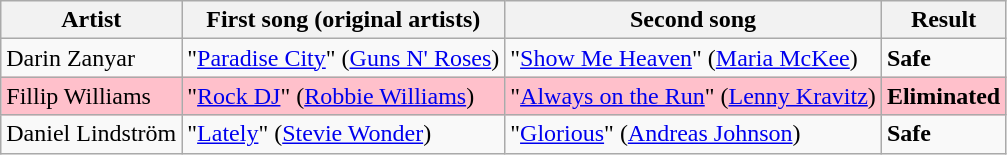<table class=wikitable>
<tr>
<th>Artist</th>
<th>First song (original artists)</th>
<th>Second song</th>
<th>Result</th>
</tr>
<tr>
<td>Darin Zanyar</td>
<td>"<a href='#'>Paradise City</a>" (<a href='#'>Guns N' Roses</a>)</td>
<td>"<a href='#'>Show Me Heaven</a>" (<a href='#'>Maria McKee</a>)</td>
<td><strong>Safe</strong></td>
</tr>
<tr style="background:pink;">
<td>Fillip Williams</td>
<td>"<a href='#'>Rock DJ</a>" (<a href='#'>Robbie Williams</a>)</td>
<td>"<a href='#'>Always on the Run</a>" (<a href='#'>Lenny Kravitz</a>)</td>
<td><strong>Eliminated</strong></td>
</tr>
<tr>
<td>Daniel Lindström</td>
<td>"<a href='#'>Lately</a>" (<a href='#'>Stevie Wonder</a>)</td>
<td>"<a href='#'>Glorious</a>" (<a href='#'>Andreas Johnson</a>)</td>
<td><strong>Safe</strong></td>
</tr>
</table>
